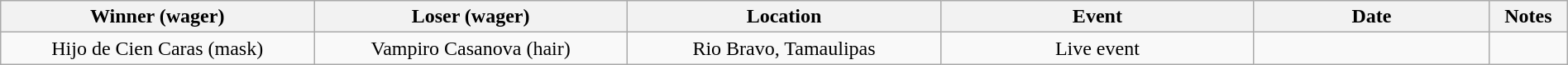<table class="wikitable sortable" width=100%  style="text-align: center">
<tr>
<th width=20% scope="col">Winner (wager)</th>
<th width=20% scope="col">Loser (wager)</th>
<th width=20% scope="col">Location</th>
<th width=20% scope="col">Event</th>
<th width=15% scope="col">Date</th>
<th class="unsortable" width=5% scope="col">Notes</th>
</tr>
<tr>
<td>Hijo de Cien Caras (mask)</td>
<td>Vampiro Casanova (hair)</td>
<td>Rio Bravo, Tamaulipas</td>
<td>Live event</td>
<td></td>
<td> </td>
</tr>
</table>
